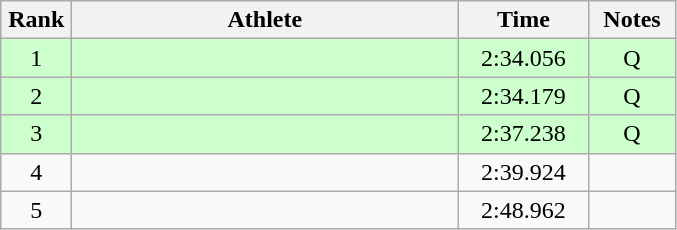<table class=wikitable style="text-align:center">
<tr>
<th width=40>Rank</th>
<th width=250>Athlete</th>
<th width=80>Time</th>
<th width=50>Notes</th>
</tr>
<tr bgcolor="ccffcc">
<td>1</td>
<td align=left></td>
<td>2:34.056</td>
<td>Q</td>
</tr>
<tr bgcolor="ccffcc">
<td>2</td>
<td align=left></td>
<td>2:34.179</td>
<td>Q</td>
</tr>
<tr bgcolor="ccffcc">
<td>3</td>
<td align=left></td>
<td>2:37.238</td>
<td>Q</td>
</tr>
<tr>
<td>4</td>
<td align=left></td>
<td>2:39.924</td>
<td></td>
</tr>
<tr>
<td>5</td>
<td align=left></td>
<td>2:48.962</td>
<td></td>
</tr>
</table>
